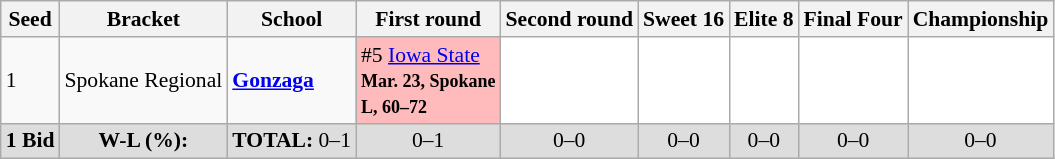<table class="sortable wikitable" style="white-space:nowrap; font-size:90%;">
<tr>
<th>Seed</th>
<th>Bracket</th>
<th>School</th>
<th>First round</th>
<th>Second round</th>
<th>Sweet 16</th>
<th>Elite 8</th>
<th>Final Four</th>
<th>Championship</th>
</tr>
<tr>
<td>1</td>
<td>Spokane Regional</td>
<td><strong><a href='#'>Gonzaga</a></strong></td>
<td style="background:#fbb;">#5 <a href='#'>Iowa State</a> <br> <strong><small>Mar. 23, Spokane</small></strong> <br> <strong><small>L, 60–72</small></strong></td>
<td style="background:#fff;"></td>
<td style="background:#fff;"></td>
<td style="background:#fff;"></td>
<td style="background:#fff;"></td>
<td style="background:#fff;"></td>
</tr>
<tr class="sortbottom"  style="text-align:center; background:#ddd;">
<td><strong>1 Bid</strong></td>
<td><strong>W-L (%):</strong></td>
<td><strong>TOTAL:</strong> 0–1 </td>
<td>0–1 </td>
<td>0–0 </td>
<td>0–0 </td>
<td>0–0 </td>
<td>0–0 </td>
<td>0–0 </td>
</tr>
</table>
